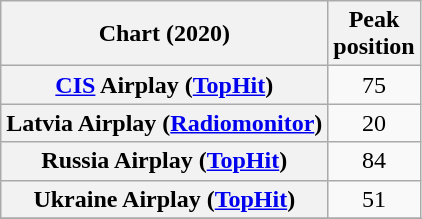<table class="wikitable sortable plainrowheaders" style="text-align:center">
<tr>
<th scope="col">Chart (2020)</th>
<th scope="col">Peak<br>position</th>
</tr>
<tr>
<th scope="row"><a href='#'>CIS</a> Airplay (<a href='#'>TopHit</a>)</th>
<td>75</td>
</tr>
<tr>
<th scope="row">Latvia Airplay (<a href='#'>Radiomonitor</a>)</th>
<td>20</td>
</tr>
<tr>
<th scope="row">Russia Airplay (<a href='#'>TopHit</a>)</th>
<td>84</td>
</tr>
<tr>
<th scope="row">Ukraine Airplay (<a href='#'>TopHit</a>)</th>
<td>51</td>
</tr>
<tr>
</tr>
</table>
